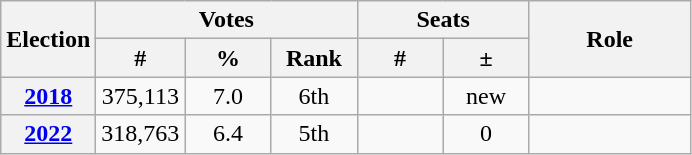<table class=wikitable style="text-align:center;">
<tr>
<th rowspan=2>Election</th>
<th colspan=3>Votes</th>
<th colspan=2>Seats</th>
<th style="width:100px" rowspan=2>Role</th>
</tr>
<tr>
<th style="width:50px">#</th>
<th style="width:50px">%</th>
<th style="width:50px">Rank</th>
<th style="width:50px">#</th>
<th style="width:50px">±</th>
</tr>
<tr>
<th><a href='#'>2018</a></th>
<td>375,113</td>
<td>7.0</td>
<td>6th</td>
<td style="text-align:right;"></td>
<td>new</td>
<td></td>
</tr>
<tr>
<th><a href='#'>2022</a></th>
<td>318,763</td>
<td>6.4</td>
<td>5th</td>
<td style="text-align:right;"></td>
<td> 0</td>
<td></td>
</tr>
</table>
